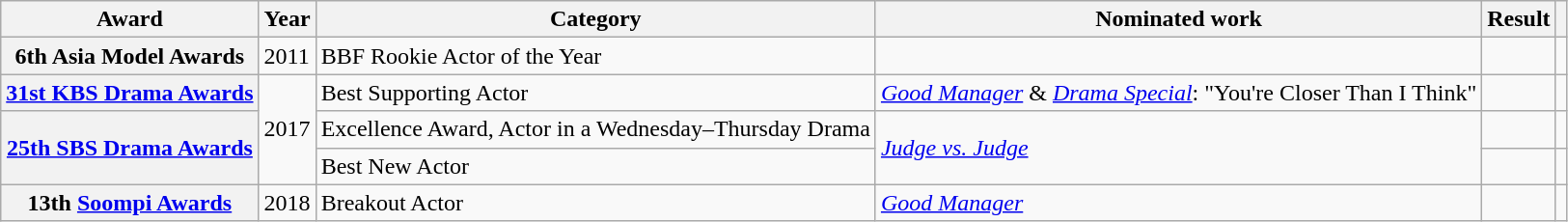<table class="wikitable plainrowheaders sortable" style="text-align:left;">
<tr>
<th>Award</th>
<th>Year</th>
<th>Category</th>
<th>Nominated work</th>
<th>Result</th>
<th class="unsortable"></th>
</tr>
<tr>
<th scope="row">6th Asia Model Awards</th>
<td>2011</td>
<td>BBF Rookie Actor of the Year</td>
<td></td>
<td></td>
<td></td>
</tr>
<tr>
<th scope="row"><a href='#'>31st KBS Drama Awards</a></th>
<td rowspan="3">2017</td>
<td>Best Supporting Actor</td>
<td><em><a href='#'>Good Manager</a></em> & <em><a href='#'>Drama Special</a></em>: "You're Closer Than I Think"</td>
<td></td>
<td></td>
</tr>
<tr>
<th scope="row" rowspan="2"><a href='#'>25th SBS Drama Awards</a></th>
<td>Excellence Award, Actor in a Wednesday–Thursday Drama</td>
<td rowspan="2"><em><a href='#'>Judge vs. Judge</a></em></td>
<td></td>
<td></td>
</tr>
<tr>
<td>Best New Actor</td>
<td></td>
<td></td>
</tr>
<tr>
<th scope="row">13th <a href='#'>Soompi Awards</a></th>
<td>2018</td>
<td>Breakout Actor</td>
<td><em><a href='#'>Good Manager</a></em></td>
<td></td>
<td></td>
</tr>
</table>
